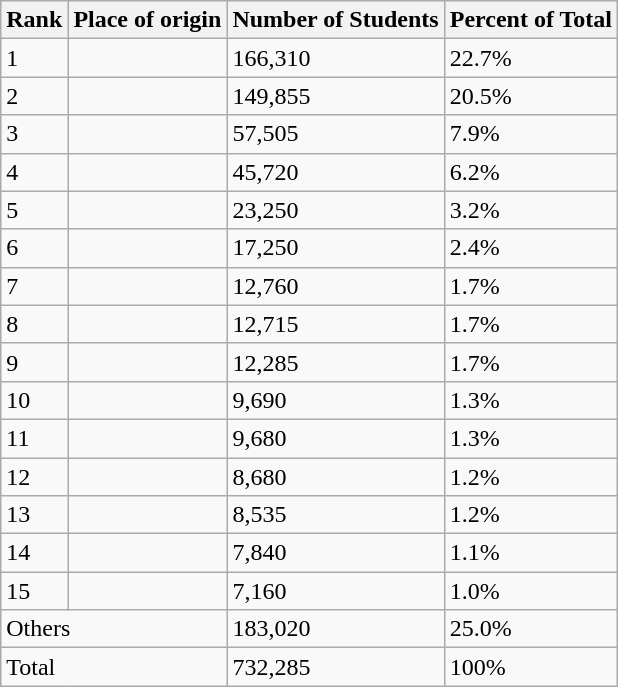<table class="wikitable sortable">
<tr>
<th>Rank</th>
<th>Place of origin</th>
<th>Number of Students</th>
<th>Percent of Total</th>
</tr>
<tr>
<td>1</td>
<td></td>
<td>166,310</td>
<td>22.7%</td>
</tr>
<tr>
<td>2</td>
<td></td>
<td>149,855</td>
<td>20.5%</td>
</tr>
<tr>
<td>3</td>
<td></td>
<td>57,505</td>
<td>7.9%</td>
</tr>
<tr>
<td>4</td>
<td></td>
<td>45,720</td>
<td>6.2%</td>
</tr>
<tr>
<td>5</td>
<td></td>
<td>23,250</td>
<td>3.2%</td>
</tr>
<tr>
<td>6</td>
<td></td>
<td>17,250</td>
<td>2.4%</td>
</tr>
<tr>
<td>7</td>
<td></td>
<td>12,760</td>
<td>1.7%</td>
</tr>
<tr>
<td>8</td>
<td></td>
<td>12,715</td>
<td>1.7%</td>
</tr>
<tr>
<td>9</td>
<td></td>
<td>12,285</td>
<td>1.7%</td>
</tr>
<tr>
<td>10</td>
<td></td>
<td>9,690</td>
<td>1.3%</td>
</tr>
<tr>
<td>11</td>
<td></td>
<td>9,680</td>
<td>1.3%</td>
</tr>
<tr>
<td>12</td>
<td></td>
<td>8,680</td>
<td>1.2%</td>
</tr>
<tr>
<td>13</td>
<td></td>
<td>8,535</td>
<td>1.2%</td>
</tr>
<tr>
<td>14</td>
<td></td>
<td>7,840</td>
<td>1.1%</td>
</tr>
<tr>
<td>15</td>
<td></td>
<td>7,160</td>
<td>1.0%</td>
</tr>
<tr>
<td colspan="2">Others</td>
<td>183,020</td>
<td>25.0%</td>
</tr>
<tr>
<td colspan="2">Total</td>
<td>732,285</td>
<td>100%</td>
</tr>
</table>
